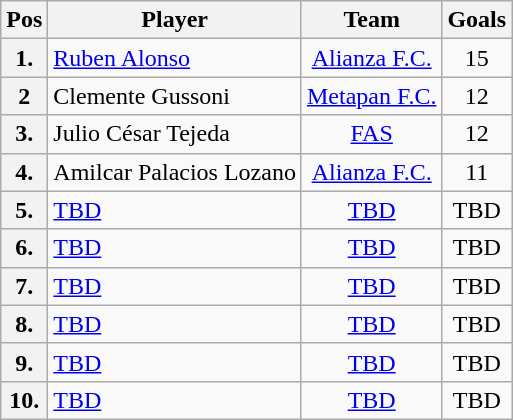<table class="wikitable">
<tr>
<th align="center">Pos</th>
<th align="center">Player</th>
<th align="center">Team</th>
<th align="center">Goals</th>
</tr>
<tr>
<th align="center">1.</th>
<td>  <a href='#'>Ruben Alonso</a></td>
<td align="center"><a href='#'>Alianza F.C.</a></td>
<td align="center">15</td>
</tr>
<tr>
<th align="center">2</th>
<td>  Clemente Gussoni</td>
<td align="center"><a href='#'>Metapan F.C.</a></td>
<td align="center">12</td>
</tr>
<tr>
<th align="center">3.</th>
<td>  Julio César Tejeda</td>
<td align="center"><a href='#'>FAS</a></td>
<td align="center">12</td>
</tr>
<tr>
<th align="center">4.</th>
<td>  Amilcar Palacios Lozano</td>
<td align="center"><a href='#'>Alianza F.C.</a></td>
<td align="center">11</td>
</tr>
<tr>
<th align="center">5.</th>
<td>  <a href='#'>TBD</a></td>
<td align="center"><a href='#'>TBD</a></td>
<td align="center">TBD</td>
</tr>
<tr>
<th align="center">6.</th>
<td>  <a href='#'>TBD</a></td>
<td align="center"><a href='#'>TBD</a></td>
<td align="center">TBD</td>
</tr>
<tr>
<th align="center">7.</th>
<td>  <a href='#'>TBD</a></td>
<td align="center"><a href='#'>TBD</a></td>
<td align="center">TBD</td>
</tr>
<tr>
<th align="center">8.</th>
<td>  <a href='#'>TBD</a></td>
<td align="center"><a href='#'>TBD</a></td>
<td align="center">TBD</td>
</tr>
<tr>
<th align="center">9.</th>
<td>  <a href='#'>TBD</a></td>
<td align="center"><a href='#'>TBD</a></td>
<td align="center">TBD</td>
</tr>
<tr>
<th align="center">10.</th>
<td>  <a href='#'>TBD</a></td>
<td align="center"><a href='#'>TBD</a></td>
<td align="center">TBD</td>
</tr>
</table>
